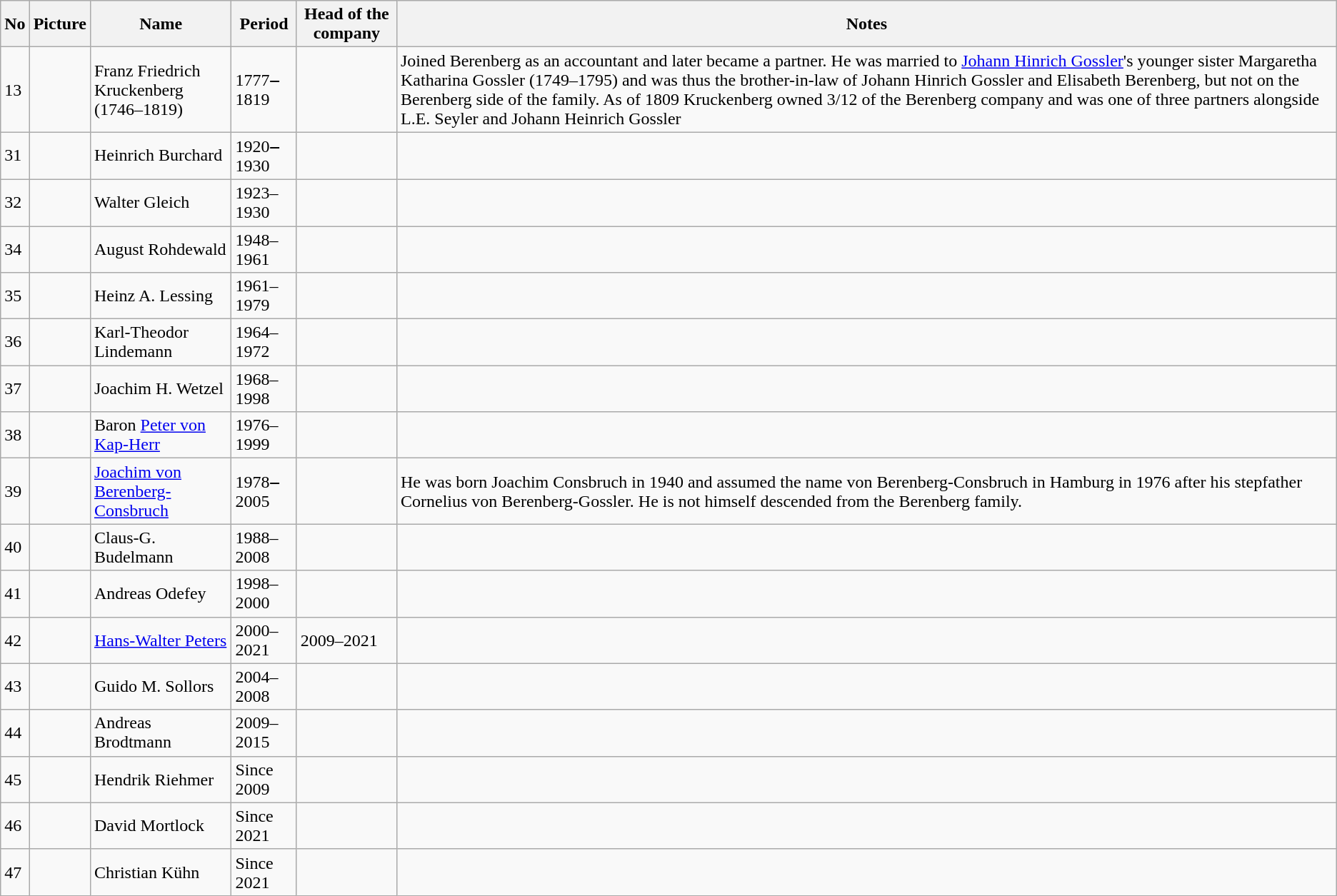<table class="wikitable">
<tr>
<th>No</th>
<th>Picture</th>
<th>Name</th>
<th>Period</th>
<th>Head of the company</th>
<th>Notes</th>
</tr>
<tr>
<td>13</td>
<td></td>
<td>Franz Friedrich Kruckenberg<br>(1746–1819)</td>
<td>1777‒1819</td>
<td></td>
<td>Joined Berenberg as an accountant and later became a partner. He was married to <a href='#'>Johann Hinrich Gossler</a>'s younger sister Margaretha Katharina Gossler (1749–1795) and was thus the brother-in-law of Johann Hinrich Gossler and Elisabeth Berenberg, but not on the Berenberg side of the family. As of 1809 Kruckenberg owned 3/12 of the Berenberg company and was one of three partners alongside L.E. Seyler and Johann Heinrich Gossler</td>
</tr>
<tr>
<td>31</td>
<td></td>
<td>Heinrich Burchard</td>
<td>1920‒1930</td>
<td></td>
<td></td>
</tr>
<tr>
<td>32</td>
<td></td>
<td>Walter Gleich</td>
<td>1923–1930</td>
<td></td>
<td></td>
</tr>
<tr>
<td>34</td>
<td></td>
<td>August Rohdewald</td>
<td>1948–1961</td>
<td></td>
<td></td>
</tr>
<tr>
<td>35</td>
<td></td>
<td>Heinz A. Lessing</td>
<td>1961–1979</td>
<td></td>
<td></td>
</tr>
<tr>
<td>36</td>
<td></td>
<td>Karl-Theodor Lindemann</td>
<td>1964–1972</td>
<td></td>
<td></td>
</tr>
<tr>
<td>37</td>
<td></td>
<td>Joachim H. Wetzel</td>
<td>1968–1998</td>
<td></td>
<td></td>
</tr>
<tr>
<td>38</td>
<td></td>
<td>Baron <a href='#'>Peter von Kap-Herr</a></td>
<td>1976–1999</td>
<td></td>
<td></td>
</tr>
<tr>
<td>39</td>
<td></td>
<td><a href='#'>Joachim von Berenberg-Consbruch</a></td>
<td>1978‒2005</td>
<td></td>
<td>He was born Joachim Consbruch in 1940 and assumed the name von Berenberg-Consbruch in Hamburg in 1976 after his stepfather Cornelius von Berenberg-Gossler. He is not himself descended from the Berenberg family.</td>
</tr>
<tr>
<td>40</td>
<td></td>
<td>Claus-G. Budelmann</td>
<td>1988–2008</td>
<td></td>
<td></td>
</tr>
<tr>
<td>41</td>
<td></td>
<td>Andreas Odefey</td>
<td>1998–2000</td>
<td></td>
<td></td>
</tr>
<tr>
<td>42</td>
<td></td>
<td><a href='#'>Hans-Walter Peters</a></td>
<td>2000–2021</td>
<td>2009–2021</td>
<td></td>
</tr>
<tr>
<td>43</td>
<td></td>
<td>Guido M. Sollors</td>
<td>2004–2008</td>
<td></td>
<td></td>
</tr>
<tr>
<td>44</td>
<td></td>
<td>Andreas Brodtmann</td>
<td>2009–2015</td>
<td></td>
<td></td>
</tr>
<tr>
<td>45</td>
<td></td>
<td>Hendrik Riehmer</td>
<td>Since 2009</td>
<td></td>
<td></td>
</tr>
<tr>
<td>46</td>
<td></td>
<td>David Mortlock</td>
<td>Since 2021</td>
<td></td>
<td></td>
</tr>
<tr>
<td>47</td>
<td></td>
<td>Christian Kühn</td>
<td>Since 2021</td>
<td></td>
<td></td>
</tr>
</table>
